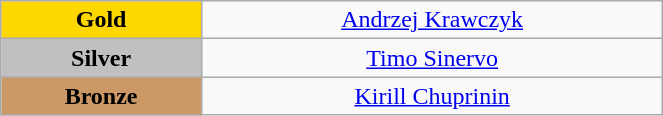<table class="wikitable" style="text-align:center; " width="35%">
<tr>
<td bgcolor="gold"><strong>Gold</strong></td>
<td><a href='#'>Andrzej Krawczyk</a><br>  <small><em></em></small></td>
</tr>
<tr>
<td bgcolor="silver"><strong>Silver</strong></td>
<td><a href='#'>Timo Sinervo</a><br>  <small><em></em></small></td>
</tr>
<tr>
<td bgcolor="CC9966"><strong>Bronze</strong></td>
<td><a href='#'>Kirill Chuprinin</a><br>  <small><em></em></small></td>
</tr>
</table>
